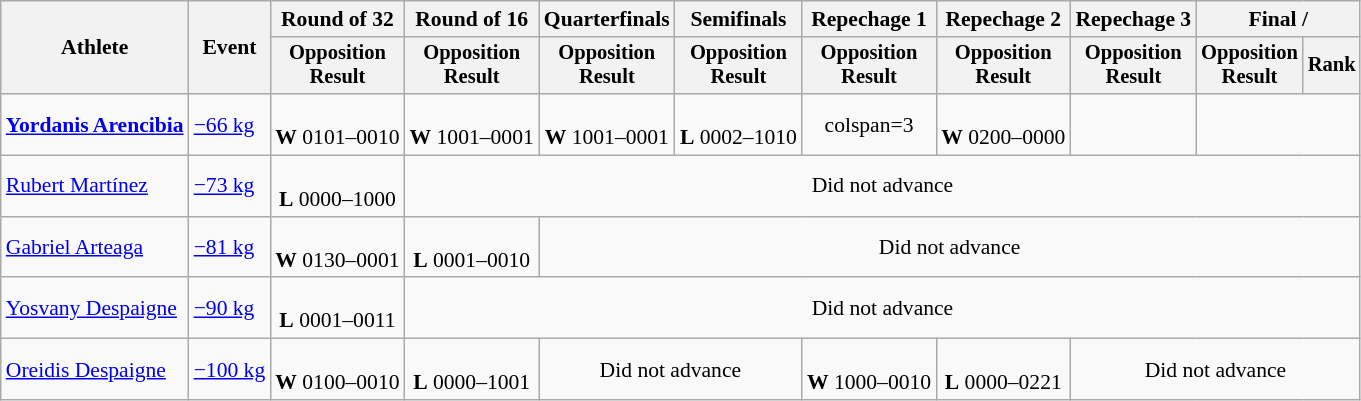<table class="wikitable" style="font-size:90%">
<tr>
<th rowspan="2">Athlete</th>
<th rowspan="2">Event</th>
<th>Round of 32</th>
<th>Round of 16</th>
<th>Quarterfinals</th>
<th>Semifinals</th>
<th>Repechage 1</th>
<th>Repechage 2</th>
<th>Repechage 3</th>
<th colspan=2>Final / </th>
</tr>
<tr style="font-size:95%">
<th>Opposition<br>Result</th>
<th>Opposition<br>Result</th>
<th>Opposition<br>Result</th>
<th>Opposition<br>Result</th>
<th>Opposition<br>Result</th>
<th>Opposition<br>Result</th>
<th>Opposition<br>Result</th>
<th>Opposition<br>Result</th>
<th>Rank</th>
</tr>
<tr align=center>
<td align=left><strong><a href='#'>Yordanis Arencibia</a></strong></td>
<td align=left><a href='#'>−66 kg</a></td>
<td><br><strong>W</strong> 0101–0010</td>
<td><br><strong>W</strong> 1001–0001</td>
<td><br><strong>W</strong> 1001–0001</td>
<td><br><strong>L</strong> 0002–1010</td>
<td>colspan=3 </td>
<td><br><strong>W</strong> 0200–0000</td>
<td></td>
</tr>
<tr align=center>
<td align=left><a href='#'>Rubert Martínez</a></td>
<td align=left><a href='#'>−73 kg</a></td>
<td><br><strong>L</strong> 0000–1000</td>
<td colspan=8>Did not advance</td>
</tr>
<tr align=center>
<td align=left><a href='#'>Gabriel Arteaga</a></td>
<td align=left><a href='#'>−81 kg</a></td>
<td><br><strong>W</strong> 0130–0001</td>
<td><br><strong>L</strong> 0001–0010</td>
<td colspan=7>Did not advance</td>
</tr>
<tr align=center>
<td align=left><a href='#'>Yosvany Despaigne</a></td>
<td align=left><a href='#'>−90 kg</a></td>
<td><br><strong>L</strong> 0001–0011</td>
<td colspan=8>Did not advance</td>
</tr>
<tr align=center>
<td align=left><a href='#'>Oreidis Despaigne</a></td>
<td align=left><a href='#'>−100 kg</a></td>
<td><br><strong>W</strong> 0100–0010</td>
<td><br><strong>L</strong> 0000–1001</td>
<td colspan=2>Did not advance</td>
<td><br><strong>W</strong> 1000–0010</td>
<td><br><strong>L</strong> 0000–0221</td>
<td colspan=3>Did not advance</td>
</tr>
</table>
